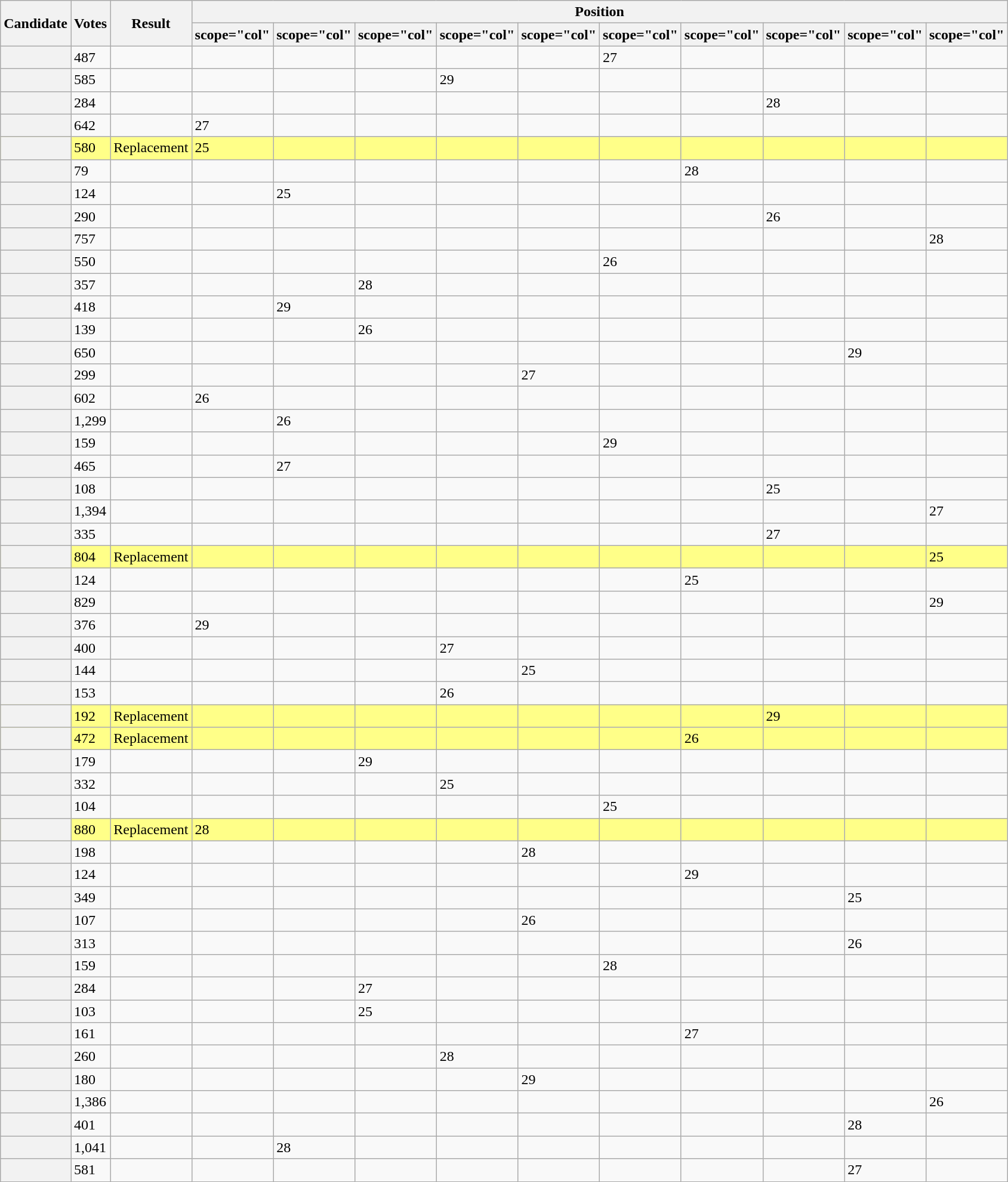<table class="wikitable sortable defaultright col3left">
<tr>
<th scope="col" rowspan="2">Candidate</th>
<th scope="col" rowspan="2">Votes</th>
<th scope="col" rowspan="2">Result</th>
<th scope="col" colspan="10">Position</th>
</tr>
<tr>
<th>scope="col" </th>
<th>scope="col" </th>
<th>scope="col" </th>
<th>scope="col" </th>
<th>scope="col" </th>
<th>scope="col" </th>
<th>scope="col" </th>
<th>scope="col" </th>
<th>scope="col" </th>
<th>scope="col" </th>
</tr>
<tr>
<th scope="row"></th>
<td>487</td>
<td></td>
<td></td>
<td></td>
<td></td>
<td></td>
<td></td>
<td>27</td>
<td></td>
<td></td>
<td></td>
<td></td>
</tr>
<tr>
<th scope="row"></th>
<td>585</td>
<td></td>
<td></td>
<td></td>
<td></td>
<td>29</td>
<td></td>
<td></td>
<td></td>
<td></td>
<td></td>
<td></td>
</tr>
<tr>
<th scope="row"></th>
<td>284</td>
<td></td>
<td></td>
<td></td>
<td></td>
<td></td>
<td></td>
<td></td>
<td></td>
<td>28</td>
<td></td>
<td></td>
</tr>
<tr>
<th scope="row"></th>
<td>642</td>
<td></td>
<td>27</td>
<td></td>
<td></td>
<td></td>
<td></td>
<td></td>
<td></td>
<td></td>
<td></td>
<td></td>
</tr>
<tr bgcolor=#FF8>
<th scope="row"></th>
<td>580</td>
<td>Replacement</td>
<td>25</td>
<td></td>
<td></td>
<td></td>
<td></td>
<td></td>
<td></td>
<td></td>
<td></td>
<td></td>
</tr>
<tr>
<th scope="row"></th>
<td>79</td>
<td></td>
<td></td>
<td></td>
<td></td>
<td></td>
<td></td>
<td></td>
<td>28</td>
<td></td>
<td></td>
<td></td>
</tr>
<tr>
<th scope="row"></th>
<td>124</td>
<td></td>
<td></td>
<td>25</td>
<td></td>
<td></td>
<td></td>
<td></td>
<td></td>
<td></td>
<td></td>
<td></td>
</tr>
<tr>
<th scope="row"></th>
<td>290</td>
<td></td>
<td></td>
<td></td>
<td></td>
<td></td>
<td></td>
<td></td>
<td></td>
<td>26</td>
<td></td>
<td></td>
</tr>
<tr>
<th scope="row"></th>
<td>757</td>
<td></td>
<td></td>
<td></td>
<td></td>
<td></td>
<td></td>
<td></td>
<td></td>
<td></td>
<td></td>
<td>28</td>
</tr>
<tr>
<th scope="row"></th>
<td>550</td>
<td></td>
<td></td>
<td></td>
<td></td>
<td></td>
<td></td>
<td>26</td>
<td></td>
<td></td>
<td></td>
<td></td>
</tr>
<tr>
<th scope="row"></th>
<td>357</td>
<td></td>
<td></td>
<td></td>
<td>28</td>
<td></td>
<td></td>
<td></td>
<td></td>
<td></td>
<td></td>
<td></td>
</tr>
<tr>
<th scope="row"></th>
<td>418</td>
<td></td>
<td></td>
<td>29</td>
<td></td>
<td></td>
<td></td>
<td></td>
<td></td>
<td></td>
<td></td>
<td></td>
</tr>
<tr>
<th scope="row"></th>
<td>139</td>
<td></td>
<td></td>
<td></td>
<td>26</td>
<td></td>
<td></td>
<td></td>
<td></td>
<td></td>
<td></td>
<td></td>
</tr>
<tr>
<th scope="row"></th>
<td>650</td>
<td></td>
<td></td>
<td></td>
<td></td>
<td></td>
<td></td>
<td></td>
<td></td>
<td></td>
<td>29</td>
<td></td>
</tr>
<tr>
<th scope="row"></th>
<td>299</td>
<td></td>
<td></td>
<td></td>
<td></td>
<td></td>
<td>27</td>
<td></td>
<td></td>
<td></td>
<td></td>
<td></td>
</tr>
<tr>
<th scope="row"></th>
<td>602</td>
<td></td>
<td>26</td>
<td></td>
<td></td>
<td></td>
<td></td>
<td></td>
<td></td>
<td></td>
<td></td>
<td></td>
</tr>
<tr>
<th scope="row"></th>
<td>1,299</td>
<td></td>
<td></td>
<td>26</td>
<td></td>
<td></td>
<td></td>
<td></td>
<td></td>
<td></td>
<td></td>
<td></td>
</tr>
<tr>
<th scope="row"></th>
<td>159</td>
<td></td>
<td></td>
<td></td>
<td></td>
<td></td>
<td></td>
<td>29</td>
<td></td>
<td></td>
<td></td>
<td></td>
</tr>
<tr>
<th scope="row"></th>
<td>465</td>
<td></td>
<td></td>
<td>27</td>
<td></td>
<td></td>
<td></td>
<td></td>
<td></td>
<td></td>
<td></td>
<td></td>
</tr>
<tr>
<th scope="row"></th>
<td>108</td>
<td></td>
<td></td>
<td></td>
<td></td>
<td></td>
<td></td>
<td></td>
<td></td>
<td>25</td>
<td></td>
<td></td>
</tr>
<tr>
<th scope="row"></th>
<td>1,394</td>
<td></td>
<td></td>
<td></td>
<td></td>
<td></td>
<td></td>
<td></td>
<td></td>
<td></td>
<td></td>
<td>27</td>
</tr>
<tr>
<th scope="row"></th>
<td>335</td>
<td></td>
<td></td>
<td></td>
<td></td>
<td></td>
<td></td>
<td></td>
<td></td>
<td>27</td>
<td></td>
<td></td>
</tr>
<tr bgcolor=#FF8>
<th scope="row"></th>
<td>804</td>
<td>Replacement</td>
<td></td>
<td></td>
<td></td>
<td></td>
<td></td>
<td></td>
<td></td>
<td></td>
<td></td>
<td>25</td>
</tr>
<tr>
<th scope="row"></th>
<td>124</td>
<td></td>
<td></td>
<td></td>
<td></td>
<td></td>
<td></td>
<td></td>
<td>25</td>
<td></td>
<td></td>
<td></td>
</tr>
<tr>
<th scope="row"></th>
<td>829</td>
<td></td>
<td></td>
<td></td>
<td></td>
<td></td>
<td></td>
<td></td>
<td></td>
<td></td>
<td></td>
<td>29</td>
</tr>
<tr>
<th scope="row"></th>
<td>376</td>
<td></td>
<td>29</td>
<td></td>
<td></td>
<td></td>
<td></td>
<td></td>
<td></td>
<td></td>
<td></td>
<td></td>
</tr>
<tr>
<th scope="row"></th>
<td>400</td>
<td></td>
<td></td>
<td></td>
<td></td>
<td>27</td>
<td></td>
<td></td>
<td></td>
<td></td>
<td></td>
<td></td>
</tr>
<tr>
<th scope="row"></th>
<td>144</td>
<td></td>
<td></td>
<td></td>
<td></td>
<td></td>
<td>25</td>
<td></td>
<td></td>
<td></td>
<td></td>
<td></td>
</tr>
<tr>
<th scope="row"></th>
<td>153</td>
<td></td>
<td></td>
<td></td>
<td></td>
<td>26</td>
<td></td>
<td></td>
<td></td>
<td></td>
<td></td>
<td></td>
</tr>
<tr bgcolor=#FF8>
<th scope="row"></th>
<td>192</td>
<td>Replacement</td>
<td></td>
<td></td>
<td></td>
<td></td>
<td></td>
<td></td>
<td></td>
<td>29</td>
<td></td>
<td></td>
</tr>
<tr bgcolor=#FF8>
<th scope="row"></th>
<td>472</td>
<td>Replacement</td>
<td></td>
<td></td>
<td></td>
<td></td>
<td></td>
<td></td>
<td>26</td>
<td></td>
<td></td>
<td></td>
</tr>
<tr>
<th scope="row"></th>
<td>179</td>
<td></td>
<td></td>
<td></td>
<td>29</td>
<td></td>
<td></td>
<td></td>
<td></td>
<td></td>
<td></td>
<td></td>
</tr>
<tr>
<th scope="row"></th>
<td>332</td>
<td></td>
<td></td>
<td></td>
<td></td>
<td>25</td>
<td></td>
<td></td>
<td></td>
<td></td>
<td></td>
<td></td>
</tr>
<tr>
<th scope="row"></th>
<td>104</td>
<td></td>
<td></td>
<td></td>
<td></td>
<td></td>
<td></td>
<td>25</td>
<td></td>
<td></td>
<td></td>
<td></td>
</tr>
<tr bgcolor=#FF8>
<th scope="row"></th>
<td>880</td>
<td>Replacement</td>
<td>28</td>
<td></td>
<td></td>
<td></td>
<td></td>
<td></td>
<td></td>
<td></td>
<td></td>
<td></td>
</tr>
<tr>
<th scope="row"></th>
<td>198</td>
<td></td>
<td></td>
<td></td>
<td></td>
<td></td>
<td>28</td>
<td></td>
<td></td>
<td></td>
<td></td>
<td></td>
</tr>
<tr>
<th scope="row"></th>
<td>124</td>
<td></td>
<td></td>
<td></td>
<td></td>
<td></td>
<td></td>
<td></td>
<td>29</td>
<td></td>
<td></td>
<td></td>
</tr>
<tr>
<th scope="row"></th>
<td>349</td>
<td></td>
<td></td>
<td></td>
<td></td>
<td></td>
<td></td>
<td></td>
<td></td>
<td></td>
<td>25</td>
<td></td>
</tr>
<tr>
<th scope="row"></th>
<td>107</td>
<td></td>
<td></td>
<td></td>
<td></td>
<td></td>
<td>26</td>
<td></td>
<td></td>
<td></td>
<td></td>
<td></td>
</tr>
<tr>
<th scope="row"></th>
<td>313</td>
<td></td>
<td></td>
<td></td>
<td></td>
<td></td>
<td></td>
<td></td>
<td></td>
<td></td>
<td>26</td>
<td></td>
</tr>
<tr>
<th scope="row"></th>
<td>159</td>
<td></td>
<td></td>
<td></td>
<td></td>
<td></td>
<td></td>
<td>28</td>
<td></td>
<td></td>
<td></td>
<td></td>
</tr>
<tr>
<th scope="row"></th>
<td>284</td>
<td></td>
<td></td>
<td></td>
<td>27</td>
<td></td>
<td></td>
<td></td>
<td></td>
<td></td>
<td></td>
<td></td>
</tr>
<tr>
<th scope="row"></th>
<td>103</td>
<td></td>
<td></td>
<td></td>
<td>25</td>
<td></td>
<td></td>
<td></td>
<td></td>
<td></td>
<td></td>
<td></td>
</tr>
<tr>
<th scope="row"></th>
<td>161</td>
<td></td>
<td></td>
<td></td>
<td></td>
<td></td>
<td></td>
<td></td>
<td>27</td>
<td></td>
<td></td>
<td></td>
</tr>
<tr>
<th scope="row"></th>
<td>260</td>
<td></td>
<td></td>
<td></td>
<td></td>
<td>28</td>
<td></td>
<td></td>
<td></td>
<td></td>
<td></td>
<td></td>
</tr>
<tr>
<th scope="row"></th>
<td>180</td>
<td></td>
<td></td>
<td></td>
<td></td>
<td></td>
<td>29</td>
<td></td>
<td></td>
<td></td>
<td></td>
<td></td>
</tr>
<tr>
<th scope="row"></th>
<td>1,386</td>
<td></td>
<td></td>
<td></td>
<td></td>
<td></td>
<td></td>
<td></td>
<td></td>
<td></td>
<td></td>
<td>26</td>
</tr>
<tr>
<th scope="row"></th>
<td>401</td>
<td></td>
<td></td>
<td></td>
<td></td>
<td></td>
<td></td>
<td></td>
<td></td>
<td></td>
<td>28</td>
<td></td>
</tr>
<tr>
<th scope="row"></th>
<td>1,041</td>
<td></td>
<td></td>
<td>28</td>
<td></td>
<td></td>
<td></td>
<td></td>
<td></td>
<td></td>
<td></td>
<td></td>
</tr>
<tr>
<th scope="row"></th>
<td>581</td>
<td></td>
<td></td>
<td></td>
<td></td>
<td></td>
<td></td>
<td></td>
<td></td>
<td></td>
<td>27</td>
<td></td>
</tr>
</table>
